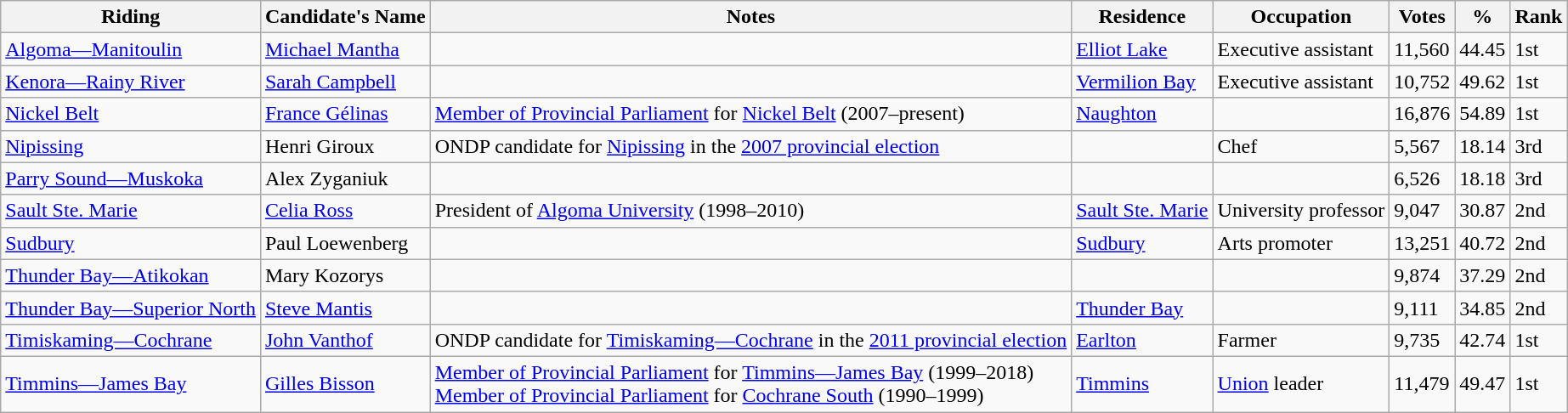<table class="wikitable sortable">
<tr>
<th>Riding<br></th>
<th>Candidate's Name</th>
<th>Notes</th>
<th>Residence</th>
<th>Occupation</th>
<th>Votes</th>
<th>%</th>
<th>Rank</th>
</tr>
<tr>
<td><a href='#'>Algoma—Manitoulin</a></td>
<td><a href='#'>Michael Mantha</a></td>
<td></td>
<td><a href='#'>Elliot Lake</a></td>
<td>Executive assistant</td>
<td>11,560</td>
<td>44.45</td>
<td>1st</td>
</tr>
<tr>
<td><a href='#'>Kenora—Rainy River</a></td>
<td><a href='#'>Sarah Campbell</a></td>
<td></td>
<td><a href='#'>Vermilion Bay</a></td>
<td>Executive assistant</td>
<td>10,752</td>
<td>49.62</td>
<td>1st</td>
</tr>
<tr>
<td><a href='#'>Nickel Belt</a></td>
<td><a href='#'>France Gélinas</a></td>
<td><a href='#'>Member of Provincial Parliament</a> for <a href='#'>Nickel Belt</a> (2007–present)</td>
<td><a href='#'>Naughton</a></td>
<td></td>
<td>16,876</td>
<td>54.89</td>
<td>1st</td>
</tr>
<tr>
<td><a href='#'>Nipissing</a></td>
<td>Henri Giroux</td>
<td>ONDP candidate for <a href='#'>Nipissing</a> in the <a href='#'>2007 provincial election</a></td>
<td></td>
<td>Chef</td>
<td>5,567</td>
<td>18.14</td>
<td>3rd</td>
</tr>
<tr>
<td><a href='#'>Parry Sound—Muskoka</a></td>
<td>Alex Zyganiuk</td>
<td></td>
<td></td>
<td></td>
<td>6,526</td>
<td>18.18</td>
<td>3rd</td>
</tr>
<tr>
<td><a href='#'>Sault Ste. Marie</a></td>
<td><a href='#'>Celia Ross</a></td>
<td>President of <a href='#'>Algoma University</a> (1998–2010)</td>
<td><a href='#'>Sault Ste. Marie</a></td>
<td>University professor</td>
<td>9,047</td>
<td>30.87</td>
<td>2nd</td>
</tr>
<tr>
<td><a href='#'>Sudbury</a></td>
<td>Paul Loewenberg</td>
<td></td>
<td><a href='#'>Sudbury</a></td>
<td>Arts promoter</td>
<td>13,251</td>
<td>40.72</td>
<td>2nd</td>
</tr>
<tr>
<td><a href='#'>Thunder Bay—Atikokan</a></td>
<td>Mary Kozorys</td>
<td></td>
<td></td>
<td></td>
<td>9,874</td>
<td>37.29</td>
<td>2nd</td>
</tr>
<tr>
<td><a href='#'>Thunder Bay—Superior North</a></td>
<td><a href='#'>Steve Mantis</a></td>
<td></td>
<td><a href='#'>Thunder Bay</a></td>
<td></td>
<td>9,111</td>
<td>34.85</td>
<td>2nd</td>
</tr>
<tr>
<td><a href='#'>Timiskaming—Cochrane</a></td>
<td><a href='#'>John Vanthof</a></td>
<td>ONDP candidate for <a href='#'>Timiskaming—Cochrane</a> in the <a href='#'>2011 provincial election</a></td>
<td><a href='#'>Earlton</a></td>
<td>Farmer</td>
<td>9,735</td>
<td>42.74</td>
<td>1st</td>
</tr>
<tr>
<td><a href='#'>Timmins—James Bay</a></td>
<td><a href='#'>Gilles Bisson</a></td>
<td><a href='#'>Member of Provincial Parliament</a> for <a href='#'>Timmins—James Bay</a> (1999–2018) <br> <a href='#'>Member of Provincial Parliament</a> for <a href='#'>Cochrane South</a> (1990–1999)</td>
<td><a href='#'>Timmins</a></td>
<td><a href='#'>Union</a> leader</td>
<td>11,479</td>
<td>49.47</td>
<td>1st</td>
</tr>
</table>
